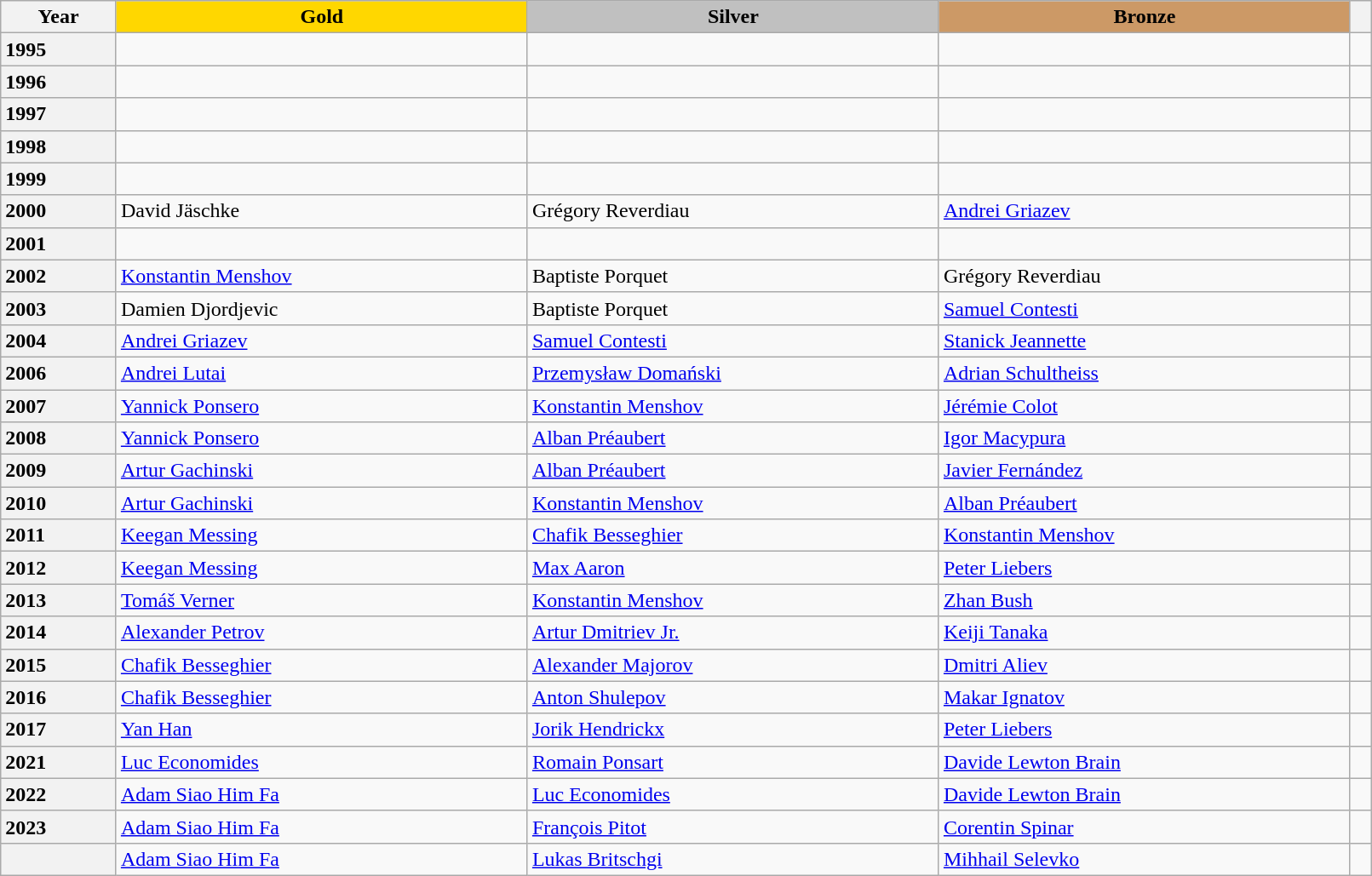<table class="wikitable unsortable" style="text-align:left; width:85%">
<tr>
<th scope="col" style="text-align:center">Year</th>
<td scope="col" style="text-align:center; width:30%; background:gold"><strong>Gold</strong></td>
<td scope="col" style="text-align:center; width:30%; background:silver"><strong>Silver</strong></td>
<td scope="col" style="text-align:center; width:30%; background:#c96"><strong>Bronze</strong></td>
<th scope="col" style="text-align:center"></th>
</tr>
<tr>
<th scope="row" style="text-align:left">1995</th>
<td></td>
<td></td>
<td></td>
<td></td>
</tr>
<tr>
<th scope="row" style="text-align:left">1996</th>
<td></td>
<td></td>
<td></td>
<td></td>
</tr>
<tr>
<th scope="row" style="text-align:left">1997</th>
<td></td>
<td></td>
<td></td>
<td></td>
</tr>
<tr>
<th scope="row" style="text-align:left">1998</th>
<td></td>
<td></td>
<td></td>
<td></td>
</tr>
<tr>
<th scope="row" style="text-align:left">1999</th>
<td></td>
<td></td>
<td></td>
<td></td>
</tr>
<tr>
<th scope="row" style="text-align:left">2000</th>
<td> David Jäschke</td>
<td> Grégory Reverdiau</td>
<td> <a href='#'>Andrei Griazev</a></td>
<td></td>
</tr>
<tr>
<th scope="row" style="text-align:left">2001</th>
<td></td>
<td></td>
<td></td>
<td></td>
</tr>
<tr>
<th scope="row" style="text-align:left">2002</th>
<td> <a href='#'>Konstantin Menshov</a></td>
<td> Baptiste Porquet</td>
<td> Grégory Reverdiau</td>
<td></td>
</tr>
<tr>
<th scope="row" style="text-align:left">2003</th>
<td> Damien Djordjevic</td>
<td> Baptiste Porquet</td>
<td> <a href='#'>Samuel Contesti</a></td>
<td></td>
</tr>
<tr>
<th scope="row" style="text-align:left">2004</th>
<td> <a href='#'>Andrei Griazev</a></td>
<td> <a href='#'>Samuel Contesti</a></td>
<td> <a href='#'>Stanick Jeannette</a></td>
<td></td>
</tr>
<tr>
<th scope="row" style="text-align:left">2006</th>
<td> <a href='#'>Andrei Lutai</a></td>
<td> <a href='#'>Przemysław Domański</a></td>
<td> <a href='#'>Adrian Schultheiss</a></td>
<td></td>
</tr>
<tr>
<th scope="row" style="text-align:left">2007</th>
<td> <a href='#'>Yannick Ponsero</a></td>
<td> <a href='#'>Konstantin Menshov</a></td>
<td> <a href='#'>Jérémie Colot</a></td>
<td></td>
</tr>
<tr>
<th scope="row" style="text-align:left">2008</th>
<td> <a href='#'>Yannick Ponsero</a></td>
<td> <a href='#'>Alban Préaubert</a></td>
<td> <a href='#'>Igor Macypura</a></td>
<td></td>
</tr>
<tr>
<th scope="row" style="text-align:left">2009</th>
<td> <a href='#'>Artur Gachinski</a></td>
<td> <a href='#'>Alban Préaubert</a></td>
<td> <a href='#'>Javier Fernández</a></td>
<td></td>
</tr>
<tr>
<th scope="row" style="text-align:left">2010</th>
<td> <a href='#'>Artur Gachinski</a></td>
<td> <a href='#'>Konstantin Menshov</a></td>
<td> <a href='#'>Alban Préaubert</a></td>
<td></td>
</tr>
<tr>
<th scope="row" style="text-align:left">2011</th>
<td> <a href='#'>Keegan Messing</a></td>
<td> <a href='#'>Chafik Besseghier</a></td>
<td> <a href='#'>Konstantin Menshov</a></td>
<td></td>
</tr>
<tr>
<th scope="row" style="text-align:left">2012</th>
<td> <a href='#'>Keegan Messing</a></td>
<td> <a href='#'>Max Aaron</a></td>
<td> <a href='#'>Peter Liebers</a></td>
<td></td>
</tr>
<tr>
<th scope="row" style="text-align:left">2013</th>
<td> <a href='#'>Tomáš Verner</a></td>
<td> <a href='#'>Konstantin Menshov</a></td>
<td> <a href='#'>Zhan Bush</a></td>
<td></td>
</tr>
<tr>
<th scope="row" style="text-align:left">2014</th>
<td> <a href='#'>Alexander Petrov</a></td>
<td> <a href='#'>Artur Dmitriev Jr.</a></td>
<td> <a href='#'>Keiji Tanaka</a></td>
<td></td>
</tr>
<tr>
<th scope="row" style="text-align:left">2015</th>
<td> <a href='#'>Chafik Besseghier</a></td>
<td> <a href='#'>Alexander Majorov</a></td>
<td> <a href='#'>Dmitri Aliev</a></td>
<td></td>
</tr>
<tr>
<th scope="row" style="text-align:left">2016</th>
<td> <a href='#'>Chafik Besseghier</a></td>
<td> <a href='#'>Anton Shulepov</a></td>
<td> <a href='#'>Makar Ignatov</a></td>
<td></td>
</tr>
<tr>
<th scope="row" style="text-align:left">2017</th>
<td> <a href='#'>Yan Han</a></td>
<td> <a href='#'>Jorik Hendrickx</a></td>
<td> <a href='#'>Peter Liebers</a></td>
<td></td>
</tr>
<tr>
<th scope="row" style="text-align:left">2021</th>
<td> <a href='#'>Luc Economides</a></td>
<td> <a href='#'>Romain Ponsart</a></td>
<td> <a href='#'>Davide Lewton Brain</a></td>
<td></td>
</tr>
<tr>
<th scope="row" style="text-align:left">2022</th>
<td> <a href='#'>Adam Siao Him Fa</a></td>
<td> <a href='#'>Luc Economides</a></td>
<td> <a href='#'>Davide Lewton Brain</a></td>
<td></td>
</tr>
<tr>
<th scope="row" style="text-align:left">2023</th>
<td> <a href='#'>Adam Siao Him Fa</a></td>
<td> <a href='#'>François Pitot</a></td>
<td> <a href='#'>Corentin Spinar</a></td>
<td></td>
</tr>
<tr>
<th scope="row" style="text-align:left"></th>
<td> <a href='#'>Adam Siao Him Fa</a></td>
<td> <a href='#'>Lukas Britschgi</a></td>
<td> <a href='#'>Mihhail Selevko</a></td>
<td></td>
</tr>
</table>
